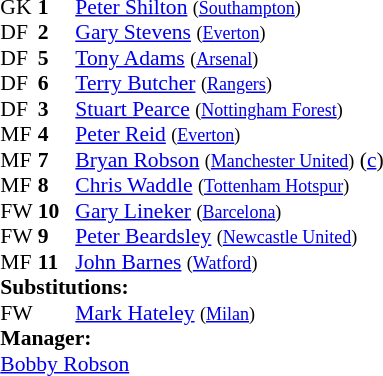<table style="font-size:90%; margin:0.2em auto;" cellspacing="0" cellpadding="0">
<tr>
<th width="25"></th>
<th width="25"></th>
</tr>
<tr>
<td>GK</td>
<td><strong>1</strong></td>
<td><a href='#'>Peter Shilton</a> <small>(<a href='#'>Southampton</a>)</small></td>
</tr>
<tr>
<td>DF</td>
<td><strong>2</strong></td>
<td><a href='#'>Gary Stevens</a> <small>(<a href='#'>Everton</a>)</small></td>
</tr>
<tr>
<td>DF</td>
<td><strong>5</strong></td>
<td><a href='#'>Tony Adams</a> <small>(<a href='#'>Arsenal</a>)</small></td>
</tr>
<tr>
<td>DF</td>
<td><strong>6</strong></td>
<td><a href='#'>Terry Butcher</a> <small>(<a href='#'>Rangers</a>)</small></td>
</tr>
<tr>
<td>DF</td>
<td><strong>3</strong></td>
<td><a href='#'>Stuart Pearce</a> <small>(<a href='#'>Nottingham Forest</a>)</small></td>
</tr>
<tr>
<td>MF</td>
<td><strong>4</strong></td>
<td><a href='#'>Peter Reid</a> <small>(<a href='#'>Everton</a>)</small></td>
</tr>
<tr>
<td>MF</td>
<td><strong>7</strong></td>
<td><a href='#'>Bryan Robson</a> <small>(<a href='#'>Manchester United</a>)</small> (<a href='#'>c</a>)</td>
</tr>
<tr>
<td>MF</td>
<td><strong>8</strong></td>
<td><a href='#'>Chris Waddle</a> <small>(<a href='#'>Tottenham Hotspur</a>)</small></td>
</tr>
<tr>
<td>FW</td>
<td><strong>10</strong></td>
<td><a href='#'>Gary Lineker</a> <small>(<a href='#'>Barcelona</a>)</small></td>
<td></td>
<td></td>
</tr>
<tr>
<td>FW</td>
<td><strong>9</strong></td>
<td><a href='#'>Peter Beardsley</a> <small>(<a href='#'>Newcastle United</a>)</small></td>
</tr>
<tr>
<td>MF</td>
<td><strong>11</strong></td>
<td><a href='#'>John Barnes</a> <small>(<a href='#'>Watford</a>)</small></td>
</tr>
<tr>
<td colspan=3><strong>Substitutions:</strong></td>
</tr>
<tr>
<td>FW</td>
<td><strong></strong></td>
<td><a href='#'>Mark Hateley</a> <small>(<a href='#'>Milan</a>)</small></td>
<td></td>
<td></td>
</tr>
<tr>
<td colspan=3><strong>Manager:</strong></td>
</tr>
<tr>
<td colspan=4><a href='#'>Bobby Robson</a></td>
</tr>
</table>
